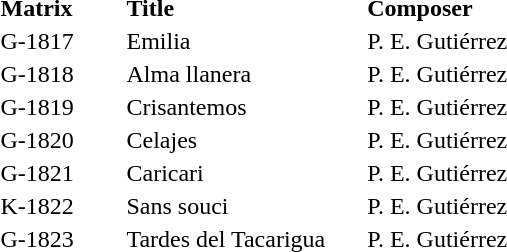<table>
<tr>
<td><strong>Matrix</strong>        </td>
<td><strong>Title</strong></td>
<td><strong>Composer</strong></td>
</tr>
<tr>
<td>G-1817</td>
<td>Emilia</td>
<td>P. E. Gutiérrez</td>
</tr>
<tr>
<td>G-1818</td>
<td>Alma llanera</td>
<td>P. E. Gutiérrez</td>
</tr>
<tr>
<td>G-1819</td>
<td>Crisantemos</td>
<td>P. E. Gutiérrez</td>
</tr>
<tr>
<td>G-1820</td>
<td>Celajes</td>
<td>P. E. Gutiérrez</td>
</tr>
<tr>
<td>G-1821</td>
<td>Caricari</td>
<td>P. E. Gutiérrez</td>
</tr>
<tr>
<td>K-1822</td>
<td>Sans souci</td>
<td>P. E. Gutiérrez</td>
</tr>
<tr>
<td>G-1823</td>
<td>Tardes del Tacarigua      </td>
<td>P. E. Gutiérrez</td>
</tr>
<tr>
</tr>
</table>
